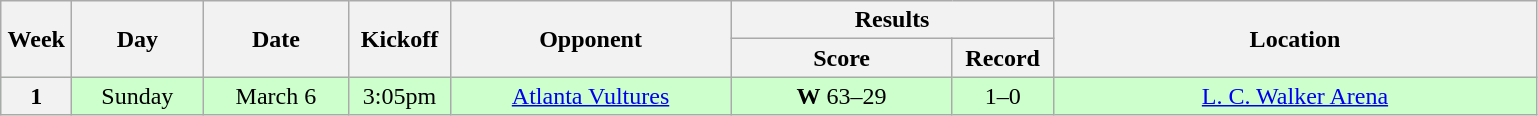<table class="wikitable">
<tr>
<th rowspan="2" width="40">Week</th>
<th rowspan="2" width="80">Day</th>
<th rowspan="2" width="90">Date</th>
<th rowspan="2" width="60">Kickoff</th>
<th rowspan="2" width="180">Opponent</th>
<th colspan="2" width="200">Results</th>
<th rowspan="2" width="315">Location</th>
</tr>
<tr>
<th width="140">Score</th>
<th width="60">Record</th>
</tr>
<tr align="center" bgcolor="#CCFFCC">
<th>1</th>
<td>Sunday</td>
<td>March 6</td>
<td>3:05pm</td>
<td><a href='#'>Atlanta Vultures</a></td>
<td><strong>W</strong> 63–29</td>
<td>1–0</td>
<td><a href='#'>L. C. Walker Arena</a></td>
</tr>
</table>
